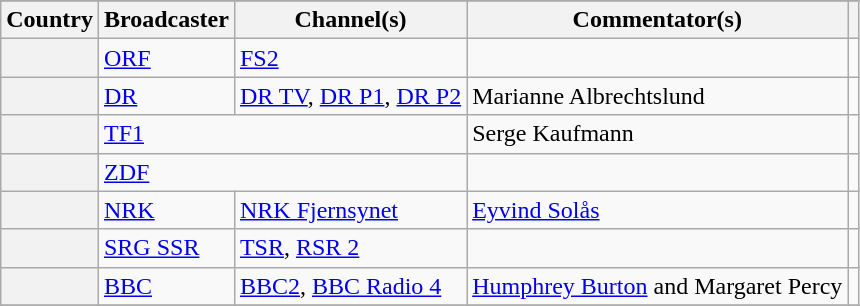<table class="wikitable plainrowheaders">
<tr>
</tr>
<tr>
<th scope="col">Country</th>
<th scope="col">Broadcaster</th>
<th scope="col">Channel(s)</th>
<th scope="col">Commentator(s)</th>
<th scope="col"></th>
</tr>
<tr>
<th scope="row"></th>
<td><a href='#'>ORF</a></td>
<td><a href='#'>FS2</a></td>
<td></td>
<td style="text-align:center"></td>
</tr>
<tr>
<th scope="row"></th>
<td><a href='#'>DR</a></td>
<td><a href='#'>DR TV</a>, <a href='#'>DR P1</a>, <a href='#'>DR P2</a></td>
<td>Marianne Albrechtslund</td>
<td style="text-align:center"></td>
</tr>
<tr>
<th scope="row"></th>
<td colspan="2"><a href='#'>TF1</a></td>
<td>Serge Kaufmann</td>
<td style="text-align:center"></td>
</tr>
<tr>
<th scope="row"></th>
<td colspan="2"><a href='#'>ZDF</a></td>
<td></td>
<td style="text-align:center"></td>
</tr>
<tr>
<th scope="row"></th>
<td><a href='#'>NRK</a></td>
<td><a href='#'>NRK Fjernsynet</a></td>
<td><a href='#'>Eyvind Solås</a></td>
<td style="text-align:center"></td>
</tr>
<tr>
<th scope="row"></th>
<td><a href='#'>SRG SSR</a></td>
<td><a href='#'>TSR</a>, <a href='#'>RSR 2</a></td>
<td></td>
<td style="text-align:center"></td>
</tr>
<tr>
<th scope="rowgroup"></th>
<td><a href='#'>BBC</a></td>
<td><a href='#'>BBC2</a>, <a href='#'>BBC Radio 4</a></td>
<td><a href='#'>Humphrey Burton</a> and Margaret Percy</td>
<td style="text-align:center"></td>
</tr>
<tr>
</tr>
</table>
